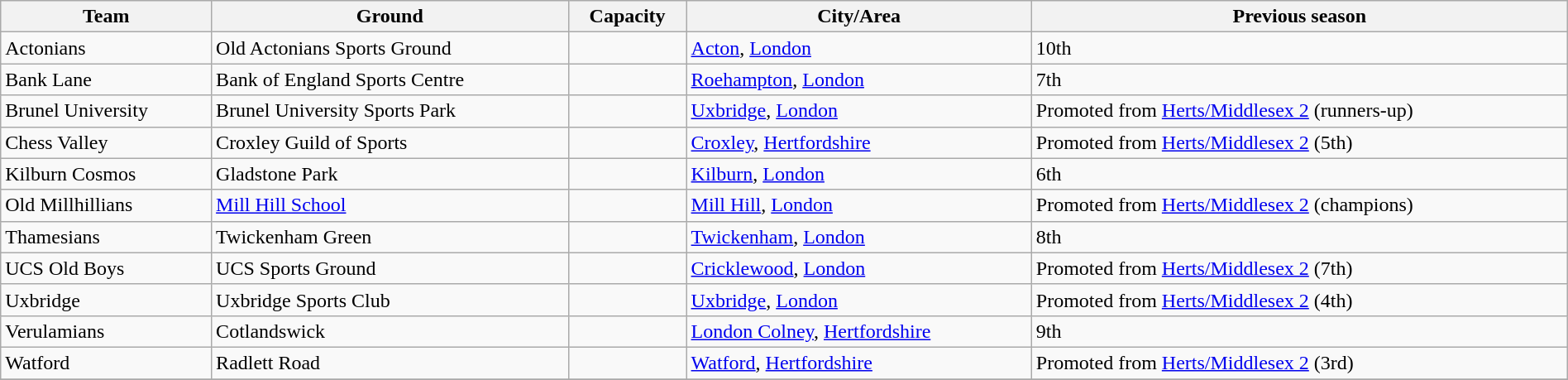<table class="wikitable sortable" width=100%>
<tr>
<th>Team</th>
<th>Ground</th>
<th>Capacity</th>
<th>City/Area</th>
<th>Previous season</th>
</tr>
<tr>
<td>Actonians</td>
<td>Old Actonians Sports Ground</td>
<td></td>
<td><a href='#'>Acton</a>,  <a href='#'>London</a></td>
<td>10th</td>
</tr>
<tr>
<td>Bank Lane</td>
<td>Bank of England Sports Centre</td>
<td></td>
<td><a href='#'>Roehampton</a>,  <a href='#'>London</a></td>
<td>7th</td>
</tr>
<tr>
<td>Brunel University</td>
<td>Brunel University Sports Park</td>
<td></td>
<td><a href='#'>Uxbridge</a>,  <a href='#'>London</a></td>
<td>Promoted from <a href='#'>Herts/Middlesex 2</a> (runners-up)</td>
</tr>
<tr>
<td>Chess Valley</td>
<td>Croxley Guild of Sports</td>
<td></td>
<td><a href='#'>Croxley</a>, <a href='#'>Hertfordshire</a></td>
<td>Promoted from <a href='#'>Herts/Middlesex 2</a> (5th)</td>
</tr>
<tr>
<td>Kilburn Cosmos</td>
<td>Gladstone Park</td>
<td></td>
<td><a href='#'>Kilburn</a>,  <a href='#'>London</a></td>
<td>6th</td>
</tr>
<tr>
<td>Old Millhillians</td>
<td><a href='#'>Mill Hill School</a></td>
<td></td>
<td><a href='#'>Mill Hill</a>, <a href='#'>London</a></td>
<td>Promoted from <a href='#'>Herts/Middlesex 2</a> (champions)</td>
</tr>
<tr>
<td>Thamesians</td>
<td>Twickenham Green</td>
<td></td>
<td><a href='#'>Twickenham</a>,  <a href='#'>London</a></td>
<td>8th</td>
</tr>
<tr>
<td>UCS Old Boys</td>
<td>UCS Sports Ground</td>
<td></td>
<td><a href='#'>Cricklewood</a>,  <a href='#'>London</a></td>
<td>Promoted from <a href='#'>Herts/Middlesex 2</a> (7th)</td>
</tr>
<tr>
<td>Uxbridge</td>
<td>Uxbridge Sports Club</td>
<td></td>
<td><a href='#'>Uxbridge</a>, <a href='#'>London</a></td>
<td>Promoted from <a href='#'>Herts/Middlesex 2</a> (4th)</td>
</tr>
<tr>
<td>Verulamians</td>
<td>Cotlandswick</td>
<td></td>
<td><a href='#'>London Colney</a>, <a href='#'>Hertfordshire</a></td>
<td>9th</td>
</tr>
<tr>
<td>Watford</td>
<td>Radlett Road</td>
<td></td>
<td><a href='#'>Watford</a>, <a href='#'>Hertfordshire</a></td>
<td>Promoted from <a href='#'>Herts/Middlesex 2</a> (3rd)</td>
</tr>
<tr>
</tr>
</table>
